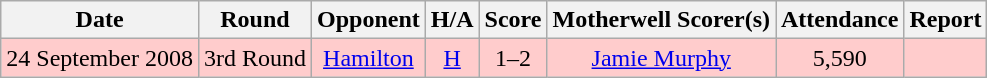<table class="wikitable" style="text-align:center">
<tr>
<th>Date</th>
<th>Round</th>
<th>Opponent</th>
<th>H/A</th>
<th>Score</th>
<th>Motherwell Scorer(s)</th>
<th>Attendance</th>
<th>Report</th>
</tr>
<tr bgcolor = "#ffcccc">
<td>24 September 2008</td>
<td>3rd Round</td>
<td><a href='#'>Hamilton</a></td>
<td><a href='#'>H</a></td>
<td>1–2</td>
<td> <a href='#'>Jamie Murphy</a></td>
<td>5,590</td>
<td></td>
</tr>
</table>
